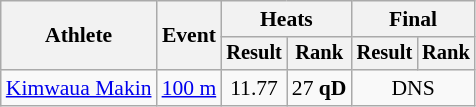<table class="wikitable" style="font-size:90%">
<tr>
<th rowspan=2>Athlete</th>
<th rowspan=2>Event</th>
<th colspan=2>Heats</th>
<th colspan=2>Final</th>
</tr>
<tr style="font-size:95%">
<th>Result</th>
<th>Rank</th>
<th>Result</th>
<th>Rank</th>
</tr>
<tr align=center>
<td align=left><a href='#'>Kimwaua Makin</a></td>
<td align=left><a href='#'>100 m</a></td>
<td>11.77</td>
<td>27 <strong>qD</strong></td>
<td colspan=2>DNS</td>
</tr>
</table>
